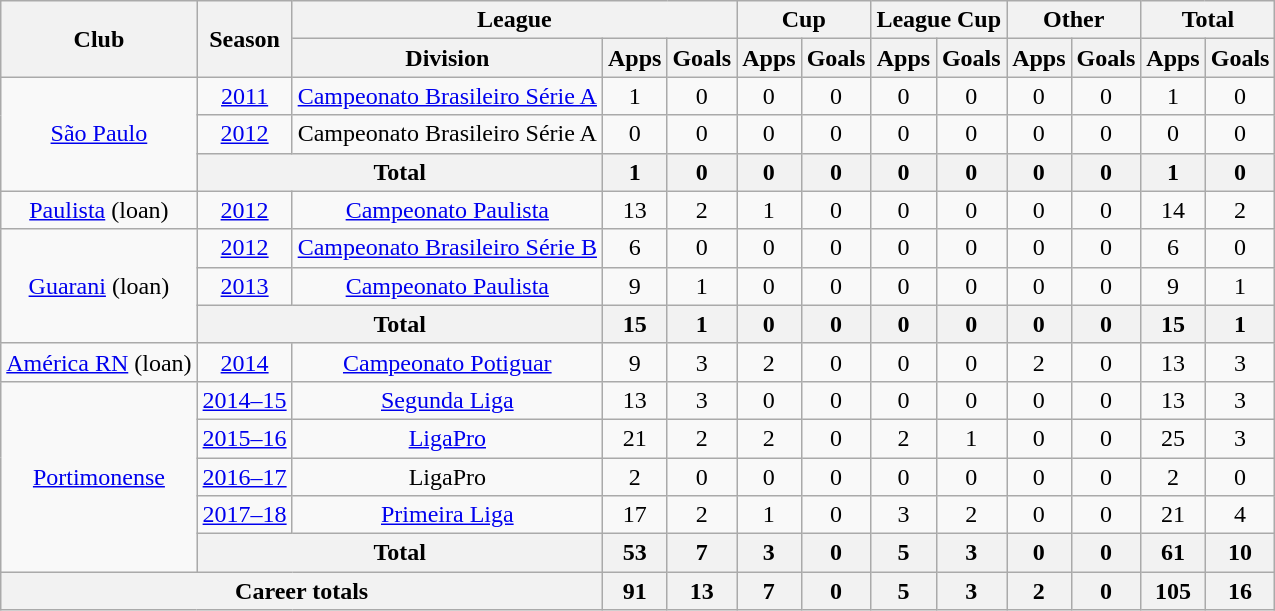<table class="wikitable" style="text-align: center">
<tr>
<th rowspan="2">Club</th>
<th rowspan="2">Season</th>
<th colspan="3">League</th>
<th colspan="2">Cup</th>
<th colspan="2">League Cup</th>
<th colspan="2">Other</th>
<th colspan="2">Total</th>
</tr>
<tr>
<th>Division</th>
<th>Apps</th>
<th>Goals</th>
<th>Apps</th>
<th>Goals</th>
<th>Apps</th>
<th>Goals</th>
<th>Apps</th>
<th>Goals</th>
<th>Apps</th>
<th>Goals</th>
</tr>
<tr>
<td rowspan=3><a href='#'>São Paulo</a></td>
<td><a href='#'>2011</a></td>
<td><a href='#'>Campeonato Brasileiro Série A</a></td>
<td>1</td>
<td>0</td>
<td>0</td>
<td>0</td>
<td>0</td>
<td>0</td>
<td>0</td>
<td>0</td>
<td>1</td>
<td>0</td>
</tr>
<tr>
<td><a href='#'>2012</a></td>
<td>Campeonato Brasileiro Série A</td>
<td>0</td>
<td>0</td>
<td>0</td>
<td>0</td>
<td>0</td>
<td>0</td>
<td>0</td>
<td>0</td>
<td>0</td>
<td>0</td>
</tr>
<tr>
<th colspan=2>Total</th>
<th>1</th>
<th>0</th>
<th>0</th>
<th>0</th>
<th>0</th>
<th>0</th>
<th>0</th>
<th>0</th>
<th>1</th>
<th>0</th>
</tr>
<tr>
<td><a href='#'>Paulista</a> (loan)</td>
<td><a href='#'>2012</a></td>
<td><a href='#'>Campeonato Paulista</a></td>
<td>13</td>
<td>2</td>
<td>1</td>
<td>0</td>
<td>0</td>
<td>0</td>
<td>0</td>
<td>0</td>
<td>14</td>
<td>2</td>
</tr>
<tr>
<td rowspan=3><a href='#'>Guarani</a> (loan)</td>
<td><a href='#'>2012</a></td>
<td><a href='#'>Campeonato Brasileiro Série B</a></td>
<td>6</td>
<td>0</td>
<td>0</td>
<td>0</td>
<td>0</td>
<td>0</td>
<td>0</td>
<td>0</td>
<td>6</td>
<td>0</td>
</tr>
<tr>
<td><a href='#'>2013</a></td>
<td><a href='#'>Campeonato Paulista</a></td>
<td>9</td>
<td>1</td>
<td>0</td>
<td>0</td>
<td>0</td>
<td>0</td>
<td>0</td>
<td>0</td>
<td>9</td>
<td>1</td>
</tr>
<tr>
<th colspan=2>Total</th>
<th>15</th>
<th>1</th>
<th>0</th>
<th>0</th>
<th>0</th>
<th>0</th>
<th>0</th>
<th>0</th>
<th>15</th>
<th>1</th>
</tr>
<tr>
<td><a href='#'>América RN</a> (loan)</td>
<td><a href='#'>2014</a></td>
<td><a href='#'>Campeonato Potiguar</a></td>
<td>9</td>
<td>3</td>
<td>2</td>
<td>0</td>
<td>0</td>
<td>0</td>
<td>2</td>
<td>0</td>
<td>13</td>
<td>3</td>
</tr>
<tr>
<td rowspan=5><a href='#'>Portimonense</a></td>
<td><a href='#'>2014–15</a></td>
<td><a href='#'>Segunda Liga</a></td>
<td>13</td>
<td>3</td>
<td>0</td>
<td>0</td>
<td>0</td>
<td>0</td>
<td>0</td>
<td>0</td>
<td>13</td>
<td>3</td>
</tr>
<tr>
<td><a href='#'>2015–16</a></td>
<td><a href='#'>LigaPro</a></td>
<td>21</td>
<td>2</td>
<td>2</td>
<td>0</td>
<td>2</td>
<td>1</td>
<td>0</td>
<td>0</td>
<td>25</td>
<td>3</td>
</tr>
<tr>
<td><a href='#'>2016–17</a></td>
<td>LigaPro</td>
<td>2</td>
<td>0</td>
<td>0</td>
<td>0</td>
<td>0</td>
<td>0</td>
<td>0</td>
<td>0</td>
<td>2</td>
<td>0</td>
</tr>
<tr>
<td><a href='#'>2017–18</a></td>
<td><a href='#'>Primeira Liga</a></td>
<td>17</td>
<td>2</td>
<td>1</td>
<td>0</td>
<td>3</td>
<td>2</td>
<td>0</td>
<td>0</td>
<td>21</td>
<td>4</td>
</tr>
<tr>
<th colspan=2>Total</th>
<th>53</th>
<th>7</th>
<th>3</th>
<th>0</th>
<th>5</th>
<th>3</th>
<th>0</th>
<th>0</th>
<th>61</th>
<th>10</th>
</tr>
<tr>
<th colspan=3>Career totals</th>
<th>91</th>
<th>13</th>
<th>7</th>
<th>0</th>
<th>5</th>
<th>3</th>
<th>2</th>
<th>0</th>
<th>105</th>
<th>16</th>
</tr>
</table>
